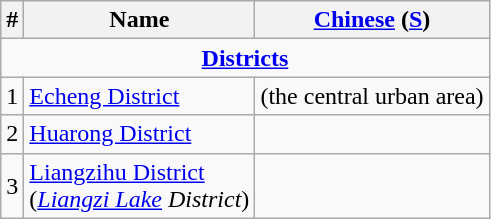<table class="wikitable sortable">
<tr>
<th>#</th>
<th>Name</th>
<th><a href='#'>Chinese</a> (<a href='#'>S</a>)</th>
</tr>
<tr>
<td colspan="3" style="text-align:center;"><strong><a href='#'>Districts</a></strong></td>
</tr>
<tr>
<td>1</td>
<td><a href='#'>Echeng District</a></td>
<td> (the central urban area)</td>
</tr>
<tr>
<td>2</td>
<td><a href='#'>Huarong District</a></td>
<td></td>
</tr>
<tr>
<td>3</td>
<td><a href='#'>Liangzihu District</a><br>(<em><a href='#'>Liangzi Lake</a> District</em>)</td>
<td></td>
</tr>
</table>
